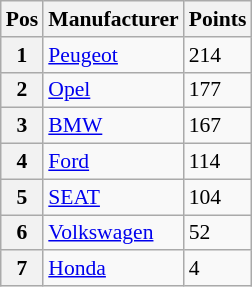<table class="wikitable" style="font-size: 90%">
<tr>
<th>Pos</th>
<th>Manufacturer</th>
<th>Points</th>
</tr>
<tr>
<th>1</th>
<td> <a href='#'>Peugeot</a></td>
<td>214</td>
</tr>
<tr>
<th>2</th>
<td> <a href='#'>Opel</a></td>
<td>177</td>
</tr>
<tr>
<th>3</th>
<td> <a href='#'>BMW</a></td>
<td>167</td>
</tr>
<tr>
<th>4</th>
<td> <a href='#'>Ford</a></td>
<td>114</td>
</tr>
<tr>
<th>5</th>
<td> <a href='#'>SEAT</a></td>
<td>104</td>
</tr>
<tr>
<th>6</th>
<td> <a href='#'>Volkswagen</a></td>
<td>52</td>
</tr>
<tr>
<th>7</th>
<td> <a href='#'>Honda</a></td>
<td>4</td>
</tr>
</table>
